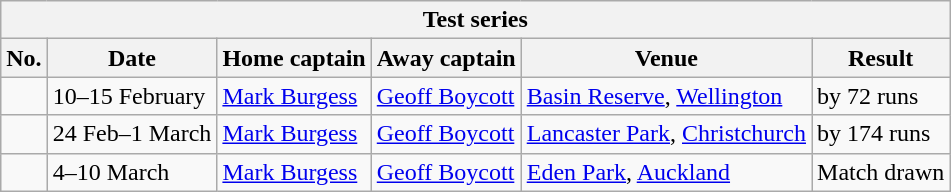<table class="wikitable">
<tr>
<th colspan="9">Test series</th>
</tr>
<tr>
<th>No.</th>
<th>Date</th>
<th>Home captain</th>
<th>Away captain</th>
<th>Venue</th>
<th>Result</th>
</tr>
<tr>
<td></td>
<td>10–15 February</td>
<td><a href='#'>Mark Burgess</a></td>
<td><a href='#'>Geoff Boycott</a></td>
<td><a href='#'>Basin Reserve</a>, <a href='#'>Wellington</a></td>
<td> by 72 runs</td>
</tr>
<tr>
<td></td>
<td>24 Feb–1 March</td>
<td><a href='#'>Mark Burgess</a></td>
<td><a href='#'>Geoff Boycott</a></td>
<td><a href='#'>Lancaster Park</a>, <a href='#'>Christchurch</a></td>
<td> by 174 runs</td>
</tr>
<tr>
<td></td>
<td>4–10 March</td>
<td><a href='#'>Mark Burgess</a></td>
<td><a href='#'>Geoff Boycott</a></td>
<td><a href='#'>Eden Park</a>, <a href='#'>Auckland</a></td>
<td>Match drawn</td>
</tr>
</table>
